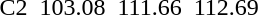<table>
<tr>
<td>C2</td>
<td></td>
<td>103.08</td>
<td></td>
<td>111.66</td>
<td></td>
<td>112.69</td>
</tr>
</table>
